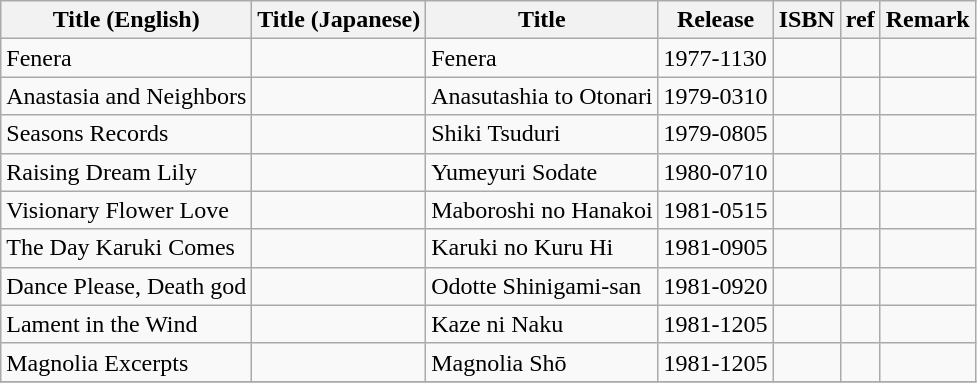<table class="wikitable" style="text-align:left;">
<tr>
<th>Title (English)</th>
<th>Title (Japanese)</th>
<th>Title</th>
<th>Release</th>
<th>ISBN</th>
<th>ref </th>
<th>Remark</th>
</tr>
<tr>
<td>Fenera</td>
<td></td>
<td>Fenera</td>
<td>1977-1130</td>
<td></td>
<td></td>
<td></td>
</tr>
<tr>
<td>Anastasia and Neighbors</td>
<td></td>
<td>Anasutashia to Otonari</td>
<td>1979-0310</td>
<td></td>
<td></td>
<td></td>
</tr>
<tr>
<td>Seasons Records</td>
<td></td>
<td>Shiki Tsuduri</td>
<td>1979-0805</td>
<td></td>
<td></td>
<td></td>
</tr>
<tr>
<td>Raising Dream Lily</td>
<td></td>
<td>Yumeyuri Sodate</td>
<td>1980-0710</td>
<td></td>
<td></td>
<td></td>
</tr>
<tr>
<td>Visionary Flower Love</td>
<td></td>
<td>Maboroshi no Hanakoi</td>
<td>1981-0515</td>
<td></td>
<td></td>
<td></td>
</tr>
<tr>
<td>The Day Karuki Comes</td>
<td></td>
<td>Karuki no Kuru Hi</td>
<td>1981-0905</td>
<td></td>
<td></td>
<td></td>
</tr>
<tr>
<td>Dance Please, Death god</td>
<td></td>
<td>Odotte Shinigami-san</td>
<td>1981-0920</td>
<td></td>
<td></td>
<td></td>
</tr>
<tr>
<td>Lament in the Wind</td>
<td></td>
<td>Kaze ni Naku</td>
<td>1981-1205</td>
<td></td>
<td></td>
<td></td>
</tr>
<tr>
<td>Magnolia Excerpts</td>
<td></td>
<td>Magnolia Shō</td>
<td>1981-1205</td>
<td></td>
<td></td>
<td></td>
</tr>
<tr>
</tr>
</table>
